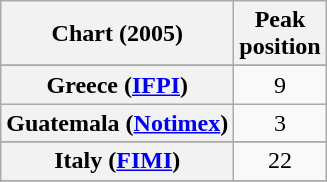<table class="wikitable sortable plainrowheaders" style="text-align:center">
<tr>
<th scope="col">Chart (2005)</th>
<th scope="col">Peak<br>position</th>
</tr>
<tr>
</tr>
<tr>
</tr>
<tr>
</tr>
<tr>
</tr>
<tr>
</tr>
<tr>
</tr>
<tr>
</tr>
<tr>
</tr>
<tr>
<th scope=row>Greece (<a href='#'>IFPI</a>)</th>
<td>9</td>
</tr>
<tr>
<th scope="row">Guatemala (<a href='#'>Notimex</a>)</th>
<td>3</td>
</tr>
<tr>
</tr>
<tr>
<th scope="row">Italy (<a href='#'>FIMI</a>)</th>
<td>22</td>
</tr>
<tr>
</tr>
<tr>
</tr>
<tr>
</tr>
<tr>
</tr>
<tr>
</tr>
<tr>
</tr>
<tr>
</tr>
<tr>
</tr>
<tr>
</tr>
<tr>
</tr>
<tr>
</tr>
<tr>
</tr>
</table>
